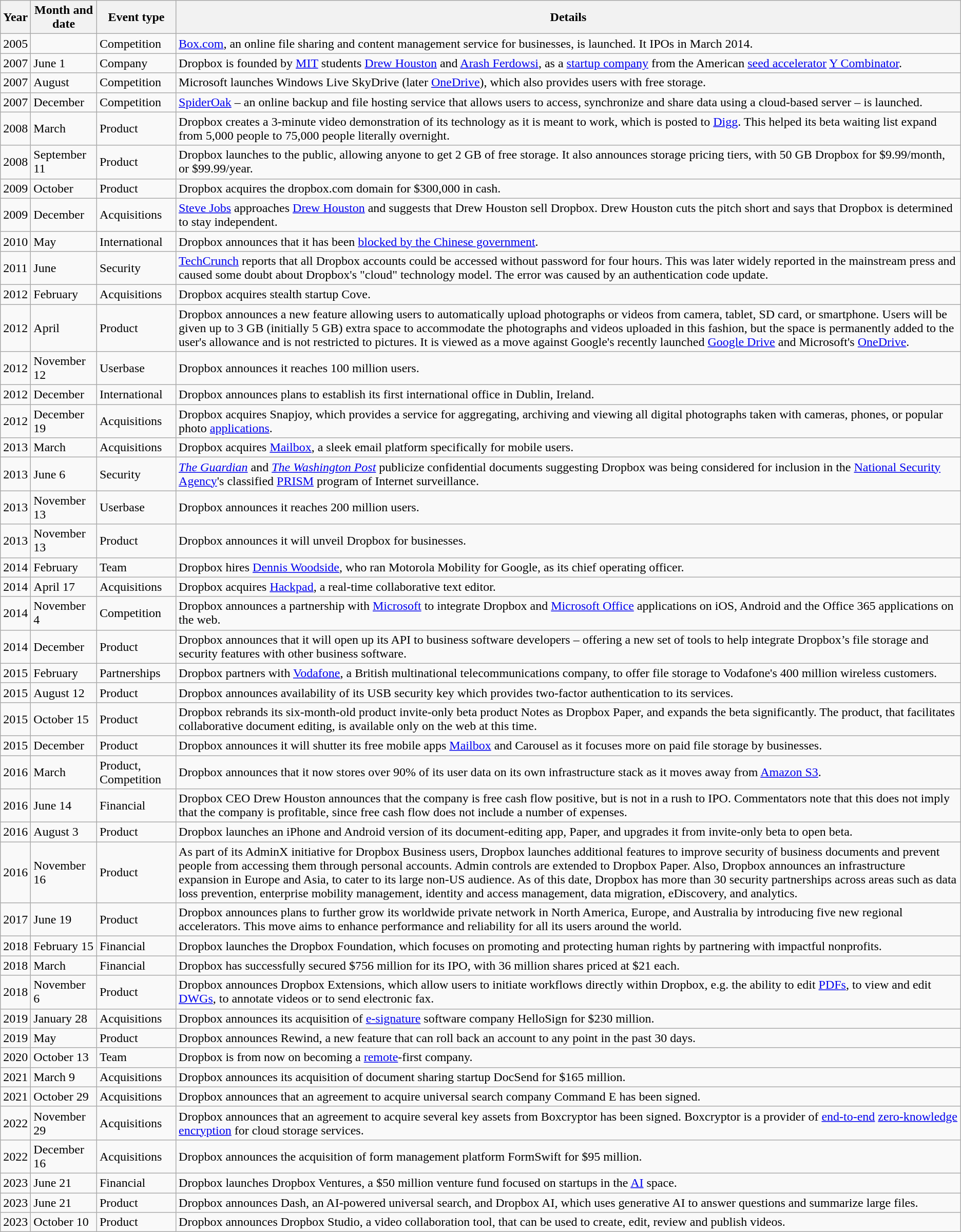<table class="wikitable sortable">
<tr>
<th>Year</th>
<th>Month and date</th>
<th>Event type</th>
<th>Details</th>
</tr>
<tr>
<td>2005</td>
<td></td>
<td>Competition</td>
<td><a href='#'>Box.com</a>, an online file sharing and content management service for businesses, is launched. It IPOs in March 2014.</td>
</tr>
<tr>
<td>2007</td>
<td>June 1</td>
<td>Company</td>
<td>Dropbox is founded by <a href='#'>MIT</a> students <a href='#'>Drew Houston</a> and <a href='#'>Arash Ferdowsi</a>, as a <a href='#'>startup company</a> from the American <a href='#'>seed accelerator</a> <a href='#'>Y Combinator</a>.</td>
</tr>
<tr>
<td>2007</td>
<td>August</td>
<td>Competition</td>
<td>Microsoft launches Windows Live SkyDrive (later <a href='#'>OneDrive</a>), which also provides users with free storage.</td>
</tr>
<tr>
<td>2007</td>
<td>December</td>
<td>Competition</td>
<td><a href='#'>SpiderOak</a> – an online backup and file hosting service that allows users to access, synchronize and share data using a cloud-based server – is launched.</td>
</tr>
<tr>
<td>2008</td>
<td>March</td>
<td>Product</td>
<td>Dropbox creates a 3-minute video demonstration of its technology as it is meant to work, which is posted to <a href='#'>Digg</a>. This helped its beta waiting list expand from 5,000 people to 75,000 people literally overnight.</td>
</tr>
<tr>
<td>2008</td>
<td>September 11</td>
<td>Product</td>
<td>Dropbox launches to the public, allowing anyone to get 2 GB of free storage. It also announces storage pricing tiers, with 50 GB Dropbox for $9.99/month, or $99.99/year.</td>
</tr>
<tr>
<td>2009</td>
<td>October</td>
<td>Product</td>
<td>Dropbox acquires the dropbox.com domain for $300,000 in cash.</td>
</tr>
<tr>
<td>2009</td>
<td>December</td>
<td>Acquisitions</td>
<td><a href='#'>Steve Jobs</a> approaches <a href='#'>Drew Houston</a> and suggests that Drew Houston sell Dropbox. Drew Houston cuts the pitch short and says that Dropbox is determined to stay independent.</td>
</tr>
<tr>
<td>2010</td>
<td>May</td>
<td>International</td>
<td>Dropbox announces that it has been <a href='#'>blocked by the Chinese government</a>.</td>
</tr>
<tr>
<td>2011</td>
<td>June</td>
<td>Security</td>
<td><a href='#'>TechCrunch</a> reports that all Dropbox accounts could be accessed without password for four hours. This was later widely reported in the mainstream press and caused some doubt about Dropbox's "cloud" technology model. The error was caused by an authentication code update.</td>
</tr>
<tr>
<td>2012</td>
<td>February</td>
<td>Acquisitions</td>
<td>Dropbox acquires stealth startup Cove.</td>
</tr>
<tr>
<td>2012</td>
<td>April</td>
<td>Product</td>
<td>Dropbox announces a new feature allowing users to automatically upload photographs or videos from camera, tablet, SD card, or smartphone. Users will be given up to 3 GB (initially 5 GB) extra space to accommodate the photographs and videos uploaded in this fashion, but the space is permanently added to the user's allowance and is not restricted to pictures. It is viewed as a move against Google's recently launched <a href='#'>Google Drive</a> and Microsoft's <a href='#'>OneDrive</a>.</td>
</tr>
<tr>
<td>2012</td>
<td>November 12</td>
<td>Userbase</td>
<td>Dropbox announces it reaches 100 million users.</td>
</tr>
<tr>
<td>2012</td>
<td>December</td>
<td>International</td>
<td>Dropbox announces plans to establish its first international office in Dublin, Ireland.</td>
</tr>
<tr>
<td>2012</td>
<td>December 19</td>
<td>Acquisitions</td>
<td>Dropbox acquires Snapjoy, which provides a service for aggregating, archiving and viewing all digital photographs taken with cameras, phones, or popular photo <a href='#'>applications</a>.</td>
</tr>
<tr>
<td>2013</td>
<td>March</td>
<td>Acquisitions</td>
<td>Dropbox acquires <a href='#'>Mailbox</a>, a sleek email platform specifically for mobile users.</td>
</tr>
<tr>
<td>2013</td>
<td>June 6</td>
<td>Security</td>
<td><em><a href='#'>The Guardian</a></em> and <em><a href='#'>The Washington Post</a></em> publicize confidential documents suggesting Dropbox was being considered for inclusion in the <a href='#'>National Security Agency</a>'s classified <a href='#'>PRISM</a> program of Internet surveillance.</td>
</tr>
<tr>
<td>2013</td>
<td>November 13</td>
<td>Userbase</td>
<td>Dropbox announces it reaches 200 million users.</td>
</tr>
<tr>
<td>2013</td>
<td>November 13</td>
<td>Product</td>
<td>Dropbox announces it will unveil Dropbox for businesses.</td>
</tr>
<tr>
<td>2014</td>
<td>February</td>
<td>Team</td>
<td>Dropbox hires <a href='#'>Dennis Woodside</a>, who ran Motorola Mobility for Google, as its chief operating officer.</td>
</tr>
<tr>
<td>2014</td>
<td>April 17</td>
<td>Acquisitions</td>
<td>Dropbox acquires <a href='#'>Hackpad</a>, a real-time collaborative text editor.</td>
</tr>
<tr>
<td>2014</td>
<td>November 4</td>
<td>Competition</td>
<td>Dropbox announces a partnership with <a href='#'>Microsoft</a> to integrate Dropbox and <a href='#'>Microsoft Office</a> applications on iOS, Android and the Office 365 applications on the web.</td>
</tr>
<tr>
<td>2014</td>
<td>December</td>
<td>Product</td>
<td>Dropbox announces that it will open up its API to business software developers – offering a new set of tools to help integrate Dropbox’s file storage and security features with other business software.</td>
</tr>
<tr>
<td>2015</td>
<td>February</td>
<td>Partnerships</td>
<td>Dropbox partners with <a href='#'>Vodafone</a>, a British multinational telecommunications company, to offer file storage to Vodafone's 400 million wireless customers.</td>
</tr>
<tr>
<td>2015</td>
<td>August 12</td>
<td>Product</td>
<td>Dropbox announces availability of its USB security key which provides two-factor authentication to its services.</td>
</tr>
<tr>
<td>2015</td>
<td>October 15</td>
<td>Product</td>
<td>Dropbox rebrands its six-month-old product invite-only beta product Notes as Dropbox Paper, and expands the beta significantly. The product, that facilitates collaborative document editing, is available only on the web at this time.</td>
</tr>
<tr>
<td>2015</td>
<td>December</td>
<td>Product</td>
<td>Dropbox announces it will shutter its free mobile apps <a href='#'>Mailbox</a> and Carousel as it focuses more on paid file storage by businesses.</td>
</tr>
<tr>
<td>2016</td>
<td>March</td>
<td>Product, Competition</td>
<td>Dropbox announces that it now stores over 90% of its user data on its own infrastructure stack as it moves away from <a href='#'>Amazon S3</a>.</td>
</tr>
<tr>
<td>2016</td>
<td>June 14</td>
<td>Financial</td>
<td>Dropbox CEO Drew Houston announces that the company is free cash flow positive, but is not in a rush to IPO. Commentators note that this does not imply that the company is profitable, since free cash flow does not include a number of expenses.</td>
</tr>
<tr>
<td>2016</td>
<td>August 3</td>
<td>Product</td>
<td>Dropbox launches an iPhone and Android version of its document-editing app, Paper, and upgrades it from invite-only beta to open beta.</td>
</tr>
<tr>
<td>2016</td>
<td>November 16</td>
<td>Product</td>
<td>As part of its AdminX initiative for Dropbox Business users, Dropbox launches additional features to improve security of business documents and prevent people from accessing them through personal accounts. Admin controls are extended to Dropbox Paper. Also, Dropbox announces an infrastructure expansion in Europe and Asia, to cater to its large non-US audience. As of this date, Dropbox has more than 30 security partnerships across areas such as data loss prevention, enterprise mobility management, identity and access management, data migration, eDiscovery, and analytics.</td>
</tr>
<tr>
<td>2017</td>
<td>June 19</td>
<td>Product</td>
<td>Dropbox announces plans to further grow its worldwide private network in North America, Europe, and Australia by introducing five new regional accelerators. This move aims to enhance performance and reliability for all its users around the world.</td>
</tr>
<tr>
<td>2018</td>
<td>February 15</td>
<td>Financial</td>
<td>Dropbox launches the Dropbox Foundation, which focuses on promoting and protecting human rights by partnering with impactful nonprofits.</td>
</tr>
<tr>
<td>2018</td>
<td>March</td>
<td>Financial</td>
<td>Dropbox has successfully secured $756 million for its IPO, with 36 million shares priced at $21 each.</td>
</tr>
<tr>
<td>2018</td>
<td>November 6</td>
<td>Product</td>
<td>Dropbox announces Dropbox Extensions, which allow users to initiate workflows directly within Dropbox, e.g. the ability to edit <a href='#'>PDFs</a>, to view and edit <a href='#'>DWGs</a>, to annotate videos or to send electronic fax.</td>
</tr>
<tr>
<td>2019</td>
<td>January 28</td>
<td>Acquisitions</td>
<td>Dropbox announces its acquisition of <a href='#'>e-signature</a> software company HelloSign for $230 million.</td>
</tr>
<tr>
<td>2019</td>
<td>May</td>
<td>Product</td>
<td>Dropbox announces Rewind, a new feature that can roll back an account to any point in the past 30 days.</td>
</tr>
<tr>
<td>2020</td>
<td>October 13</td>
<td>Team</td>
<td>Dropbox is from now on becoming a <a href='#'>remote</a>-first company.</td>
</tr>
<tr>
<td>2021</td>
<td>March 9</td>
<td>Acquisitions</td>
<td>Dropbox announces its acquisition of document sharing startup DocSend for $165 million.</td>
</tr>
<tr>
<td>2021</td>
<td>October 29</td>
<td>Acquisitions</td>
<td>Dropbox announces that an agreement to acquire universal search company Command E has been signed.</td>
</tr>
<tr>
<td>2022</td>
<td>November 29</td>
<td>Acquisitions</td>
<td>Dropbox announces that an agreement to acquire several key assets from Boxcryptor has been signed. Boxcryptor is a provider of <a href='#'>end-to-end</a> <a href='#'>zero-knowledge encryption</a> for cloud storage services.</td>
</tr>
<tr>
<td>2022</td>
<td>December 16</td>
<td>Acquisitions</td>
<td>Dropbox announces the acquisition of form management platform FormSwift for $95 million.</td>
</tr>
<tr>
<td>2023</td>
<td>June 21</td>
<td>Financial</td>
<td>Dropbox launches Dropbox Ventures, a $50 million venture fund focused on startups in the <a href='#'>AI</a> space.</td>
</tr>
<tr>
<td>2023</td>
<td>June 21</td>
<td>Product</td>
<td>Dropbox announces Dash, an AI-powered universal search, and Dropbox AI, which uses generative AI to answer questions and summarize large files.</td>
</tr>
<tr>
<td>2023</td>
<td>October 10</td>
<td>Product</td>
<td>Dropbox announces Dropbox Studio, a video collaboration tool, that can be used to create, edit, review and publish videos.</td>
</tr>
</table>
